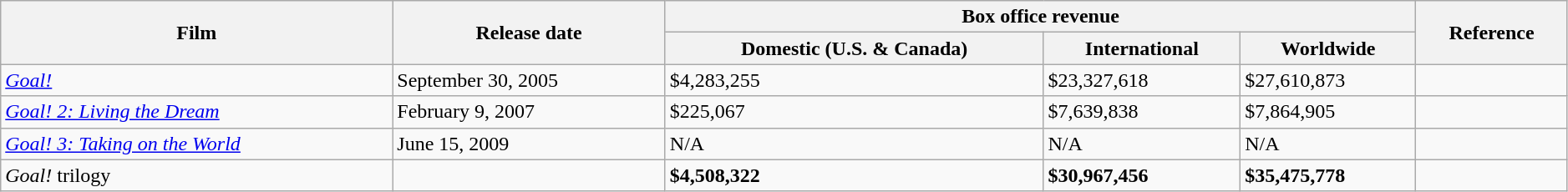<table class="wikitable" width=99% border="1">
<tr>
<th rowspan="2" align="center"><strong>Film</strong></th>
<th rowspan="2" align="center"><strong>Release date</strong></th>
<th colspan="3" align="center"><strong>Box office revenue</strong></th>
<th rowspan="2" align="center"><strong>Reference</strong></th>
</tr>
<tr>
<th align="center"><strong>Domestic (U.S. & Canada)</strong></th>
<th align="center"><strong>International</strong></th>
<th align="center"><strong>Worldwide</strong></th>
</tr>
<tr>
<td><em><a href='#'>Goal!</a></em></td>
<td>September 30, 2005</td>
<td>$4,283,255</td>
<td>$23,327,618</td>
<td>$27,610,873</td>
<td align="center"></td>
</tr>
<tr>
<td><em><a href='#'>Goal! 2: Living the Dream</a></em></td>
<td>February 9, 2007</td>
<td>$225,067</td>
<td>$7,639,838</td>
<td>$7,864,905</td>
<td align="center"></td>
</tr>
<tr>
<td><em><a href='#'>Goal! 3: Taking on the World</a></em></td>
<td>June 15, 2009</td>
<td>N/A</td>
<td>N/A</td>
<td>N/A</td>
<td align="center"></td>
</tr>
<tr>
<td><em>Goal!</em> trilogy</td>
<td></td>
<td><strong>$4,508,322</strong></td>
<td><strong>$30,967,456</strong></td>
<td><strong>$35,475,778</strong></td>
<td></td>
</tr>
</table>
